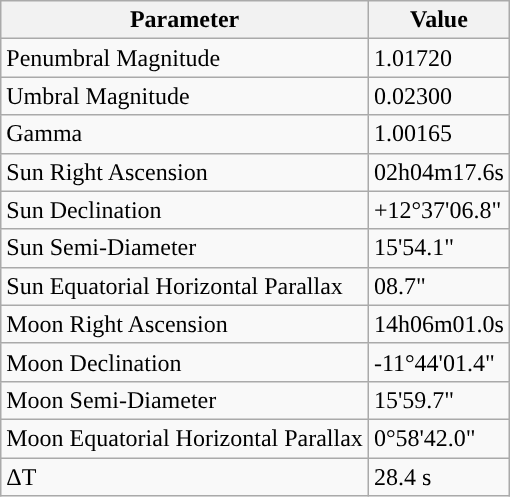<table class="wikitable">
<tr>
<th>Parameter</th>
<th>Value</th>
</tr>
<tr>
<td>Penumbral Magnitude</td>
<td>1.01720</td>
</tr>
<tr>
<td>Umbral Magnitude</td>
<td>0.02300</td>
</tr>
<tr>
<td>Gamma</td>
<td>1.00165</td>
</tr>
<tr>
<td>Sun Right Ascension</td>
<td>02h04m17.6s</td>
</tr>
<tr>
<td>Sun Declination</td>
<td>+12°37'06.8"</td>
</tr>
<tr>
<td>Sun Semi-Diameter</td>
<td>15'54.1"</td>
</tr>
<tr>
<td>Sun Equatorial Horizontal Parallax</td>
<td>08.7"</td>
</tr>
<tr>
<td>Moon Right Ascension</td>
<td>14h06m01.0s</td>
</tr>
<tr>
<td>Moon Declination</td>
<td>-11°44'01.4"</td>
</tr>
<tr>
<td>Moon Semi-Diameter</td>
<td>15'59.7"</td>
</tr>
<tr>
<td>Moon Equatorial Horizontal Parallax</td>
<td>0°58'42.0"</td>
</tr>
<tr>
<td>ΔT</td>
<td>28.4 s</td>
</tr>
</table>
